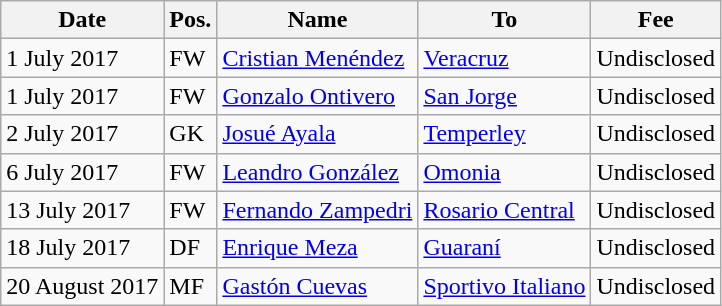<table class="wikitable">
<tr>
<th>Date</th>
<th>Pos.</th>
<th>Name</th>
<th>To</th>
<th>Fee</th>
</tr>
<tr>
<td>1 July 2017</td>
<td>FW</td>
<td> <a href='#'>Cristian Menéndez</a></td>
<td> <a href='#'>Veracruz</a></td>
<td>Undisclosed</td>
</tr>
<tr>
<td>1 July 2017</td>
<td>FW</td>
<td> <a href='#'>Gonzalo Ontivero</a></td>
<td> <a href='#'>San Jorge</a></td>
<td>Undisclosed</td>
</tr>
<tr>
<td>2 July 2017</td>
<td>GK</td>
<td> <a href='#'>Josué Ayala</a></td>
<td> <a href='#'>Temperley</a></td>
<td>Undisclosed</td>
</tr>
<tr>
<td>6 July 2017</td>
<td>FW</td>
<td> <a href='#'>Leandro González</a></td>
<td> <a href='#'>Omonia</a></td>
<td>Undisclosed</td>
</tr>
<tr>
<td>13 July 2017</td>
<td>FW</td>
<td> <a href='#'>Fernando Zampedri</a></td>
<td> <a href='#'>Rosario Central</a></td>
<td>Undisclosed</td>
</tr>
<tr>
<td>18 July 2017</td>
<td>DF</td>
<td> <a href='#'>Enrique Meza</a></td>
<td> <a href='#'>Guaraní</a></td>
<td>Undisclosed</td>
</tr>
<tr>
<td>20 August 2017</td>
<td>MF</td>
<td> <a href='#'>Gastón Cuevas</a></td>
<td> <a href='#'>Sportivo Italiano</a></td>
<td>Undisclosed</td>
</tr>
</table>
